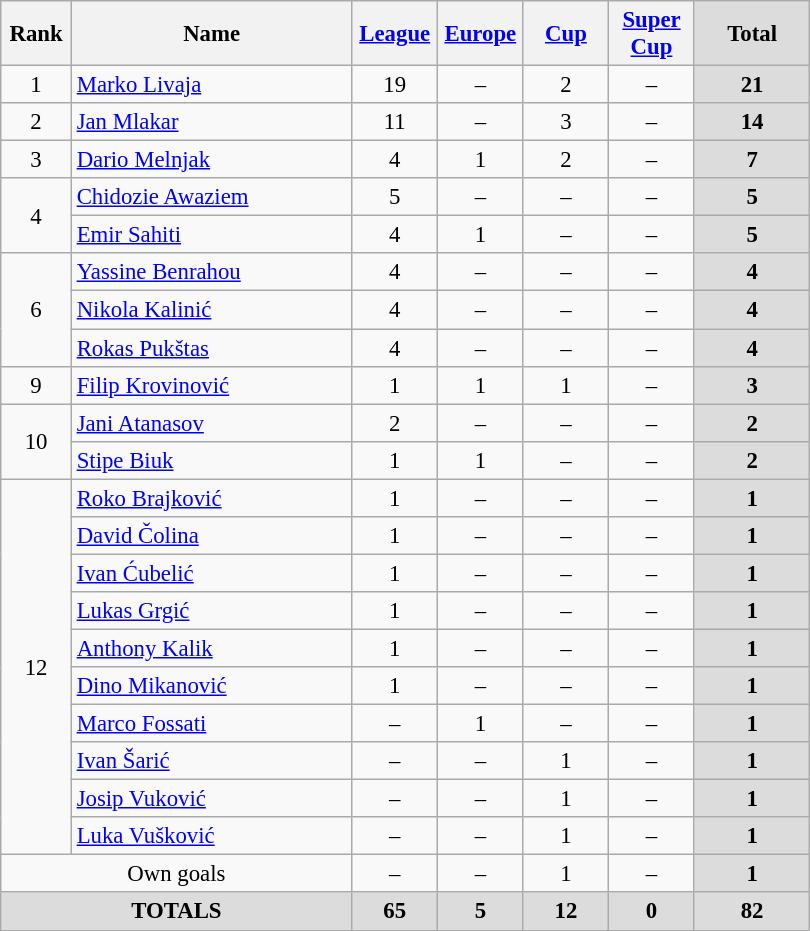<table class="wikitable" style="font-size: 95%; text-align: center;">
<tr>
<th width=40>Rank</th>
<th width=180>Name</th>
<th width=50><a href='#'>League</a></th>
<th width=50><a href='#'>Europe</a></th>
<th width=50><a href='#'>Cup</a></th>
<th width=50><a href='#'>Super Cup</a></th>
<th width=70 style="background: #DCDCDC">Total</th>
</tr>
<tr>
<td>1</td>
<td style="text-align:left;"> <a href='#'>Marko Livaja</a></td>
<td>19</td>
<td>–</td>
<td>2</td>
<td>–</td>
<th style="background: #DCDCDC">21</th>
</tr>
<tr>
<td>2</td>
<td style="text-align:left;"> <a href='#'>Jan Mlakar</a></td>
<td>11</td>
<td>–</td>
<td>3</td>
<td>–</td>
<th style="background: #DCDCDC">14</th>
</tr>
<tr>
<td rowspan=1>3</td>
<td style="text-align:left;"> <a href='#'>Dario Melnjak</a></td>
<td>4</td>
<td>1</td>
<td>2</td>
<td>–</td>
<th style="background: #DCDCDC">7</th>
</tr>
<tr>
<td rowspan=2>4</td>
<td style="text-align:left;"> <a href='#'>Chidozie Awaziem</a></td>
<td>5</td>
<td>–</td>
<td>–</td>
<td>–</td>
<th style="background: #DCDCDC">5</th>
</tr>
<tr>
<td style="text-align:left;"> <a href='#'>Emir Sahiti</a></td>
<td>4</td>
<td>1</td>
<td>–</td>
<td>–</td>
<th style="background: #DCDCDC">5</th>
</tr>
<tr>
<td rowspan=3>6</td>
<td style="text-align:left;"> <a href='#'>Yassine Benrahou</a></td>
<td>4</td>
<td>–</td>
<td>–</td>
<td>–</td>
<th style="background: #DCDCDC">4</th>
</tr>
<tr>
<td style="text-align:left;"> <a href='#'>Nikola Kalinić</a></td>
<td>4</td>
<td>–</td>
<td>–</td>
<td>–</td>
<th style="background: #DCDCDC">4</th>
</tr>
<tr>
<td style="text-align:left;"> <a href='#'>Rokas Pukštas</a></td>
<td>4</td>
<td>–</td>
<td>–</td>
<td>–</td>
<th style="background: #DCDCDC">4</th>
</tr>
<tr>
<td>9</td>
<td style="text-align:left;"> <a href='#'>Filip Krovinović</a></td>
<td>1</td>
<td>1</td>
<td>1</td>
<td>–</td>
<th style="background: #DCDCDC">3</th>
</tr>
<tr>
<td rowspan=2>10</td>
<td style="text-align:left;"> <a href='#'>Jani Atanasov</a></td>
<td>2</td>
<td>–</td>
<td>–</td>
<td>–</td>
<th style="background: #DCDCDC">2</th>
</tr>
<tr>
<td style="text-align:left;"> <a href='#'>Stipe Biuk</a></td>
<td>1</td>
<td>1</td>
<td>–</td>
<td>–</td>
<th style="background: #DCDCDC">2</th>
</tr>
<tr>
<td rowspan=10>12</td>
<td style="text-align:left;"> <a href='#'>Roko Brajković</a></td>
<td>1</td>
<td>–</td>
<td>–</td>
<td>–</td>
<th style="background: #DCDCDC">1</th>
</tr>
<tr>
<td style="text-align:left;"> <a href='#'>David Čolina</a></td>
<td>1</td>
<td>–</td>
<td>–</td>
<td>–</td>
<th style="background: #DCDCDC">1</th>
</tr>
<tr>
<td style="text-align:left;"> <a href='#'>Ivan Ćubelić</a></td>
<td>1</td>
<td>–</td>
<td>–</td>
<td>–</td>
<th style="background: #DCDCDC">1</th>
</tr>
<tr>
<td style="text-align:left;"> <a href='#'>Lukas Grgić</a></td>
<td>1</td>
<td>–</td>
<td>–</td>
<td>–</td>
<th style="background: #DCDCDC">1</th>
</tr>
<tr>
<td style="text-align:left;"> <a href='#'>Anthony Kalik</a></td>
<td>1</td>
<td>–</td>
<td>–</td>
<td>–</td>
<th style="background: #DCDCDC">1</th>
</tr>
<tr>
<td style="text-align:left;"> <a href='#'>Dino Mikanović</a></td>
<td>1</td>
<td>–</td>
<td>–</td>
<td>–</td>
<th style="background: #DCDCDC">1</th>
</tr>
<tr>
<td style="text-align:left;"> <a href='#'>Marco Fossati</a></td>
<td>–</td>
<td>1</td>
<td>–</td>
<td>–</td>
<th style="background: #DCDCDC">1</th>
</tr>
<tr>
<td style="text-align:left;"> <a href='#'>Ivan Šarić</a></td>
<td>–</td>
<td>–</td>
<td>1</td>
<td>–</td>
<th style="background: #DCDCDC">1</th>
</tr>
<tr>
<td style="text-align:left;"> <a href='#'>Josip Vuković</a></td>
<td>–</td>
<td>–</td>
<td>1</td>
<td>–</td>
<th style="background: #DCDCDC">1</th>
</tr>
<tr>
<td style="text-align:left;"> <a href='#'>Luka Vušković</a></td>
<td>–</td>
<td>–</td>
<td>1</td>
<td>–</td>
<th style="background: #DCDCDC">1</th>
</tr>
<tr>
<td colspan=2 style="text-align:center;">Own goals</td>
<td>–</td>
<td>–</td>
<td>1</td>
<td>–</td>
<th style="background: #DCDCDC">1</th>
</tr>
<tr>
<th colspan="2" align="center" style="background: #DCDCDC">TOTALS</th>
<th style="background: #DCDCDC">65</th>
<th style="background: #DCDCDC">5</th>
<th style="background: #DCDCDC">12</th>
<th style="background: #DCDCDC">0</th>
<th style="background: #DCDCDC">82</th>
</tr>
</table>
